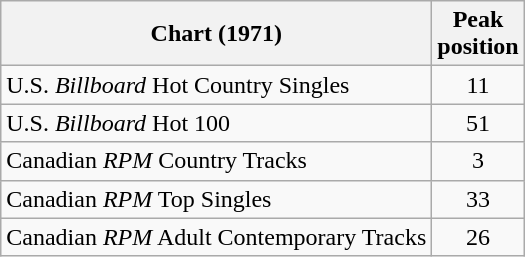<table class="wikitable sortable">
<tr>
<th align="left">Chart (1971)</th>
<th align="center">Peak<br>position</th>
</tr>
<tr>
<td align="left">U.S. <em>Billboard</em> Hot Country Singles</td>
<td align="center">11</td>
</tr>
<tr>
<td align="left">U.S. <em>Billboard</em> Hot 100</td>
<td align="center">51</td>
</tr>
<tr>
<td align="left">Canadian <em>RPM</em> Country Tracks</td>
<td align="center">3</td>
</tr>
<tr>
<td align="left">Canadian <em>RPM</em> Top Singles</td>
<td align="center">33</td>
</tr>
<tr>
<td align="left">Canadian <em>RPM</em> Adult Contemporary Tracks</td>
<td align="center">26</td>
</tr>
</table>
